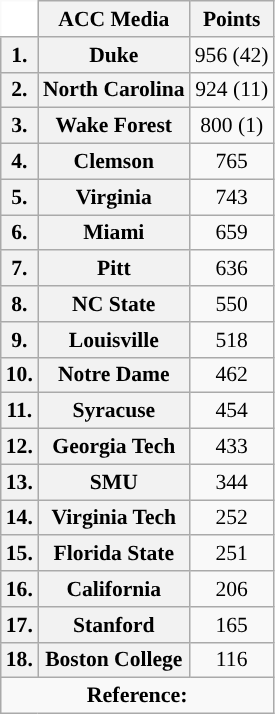<table class="wikitable" style="white-space:nowrap; font-size:90%;">
<tr>
<td ! colspan=1 style="background:white; border-top-style:hidden; border-left-style:hidden;"></td>
<th>ACC Media</th>
<th>Points</th>
</tr>
<tr>
<th>1.</th>
<th>Duke</th>
<td align="center">956 (42)</td>
</tr>
<tr>
<th>2.</th>
<th>North Carolina</th>
<td align="center">924 (11)</td>
</tr>
<tr>
<th>3.</th>
<th>Wake Forest</th>
<td align="center">800 (1)</td>
</tr>
<tr>
<th>4.</th>
<th>Clemson</th>
<td align="center">765</td>
</tr>
<tr>
<th>5.</th>
<th>Virginia</th>
<td align="center">743</td>
</tr>
<tr>
<th>6.</th>
<th>Miami</th>
<td align="center">659</td>
</tr>
<tr>
<th>7.</th>
<th>Pitt</th>
<td align="center">636</td>
</tr>
<tr>
<th>8.</th>
<th>NC State</th>
<td align="center">550</td>
</tr>
<tr>
<th>9.</th>
<th>Louisville</th>
<td align="center">518</td>
</tr>
<tr>
<th>10.</th>
<th>Notre Dame</th>
<td align="center">462</td>
</tr>
<tr>
<th>11.</th>
<th>Syracuse</th>
<td align="center">454</td>
</tr>
<tr>
<th>12.</th>
<th>Georgia Tech</th>
<td align="center">433</td>
</tr>
<tr>
<th>13.</th>
<th>SMU</th>
<td align="center">344</td>
</tr>
<tr>
<th>14.</th>
<th>Virginia Tech</th>
<td align="center">252</td>
</tr>
<tr>
<th>15.</th>
<th style=>Florida State</th>
<td align="center">251</td>
</tr>
<tr>
<th>16.</th>
<th>California</th>
<td align="center">206</td>
</tr>
<tr>
<th>17.</th>
<th>Stanford</th>
<td align="center">165</td>
</tr>
<tr>
<th>18.</th>
<th>Boston College</th>
<td align="center">116</td>
</tr>
<tr>
<td colspan="4"  style="font-size:11pt; text-align:center;"><strong>Reference:</strong><br><em></em></td>
</tr>
</table>
